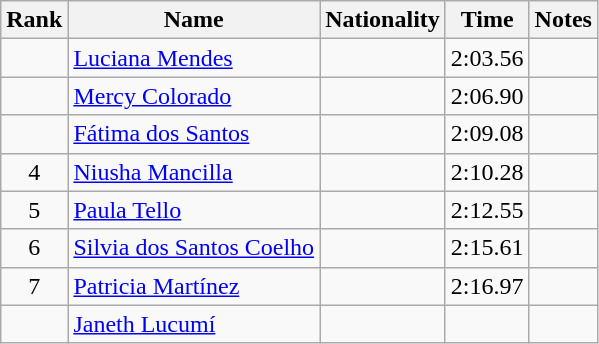<table class="wikitable sortable" style="text-align:center">
<tr>
<th>Rank</th>
<th>Name</th>
<th>Nationality</th>
<th>Time</th>
<th>Notes</th>
</tr>
<tr>
<td></td>
<td align=left><a href='#'>Luciana Mendes</a></td>
<td align=left></td>
<td>2:03.56</td>
<td></td>
</tr>
<tr>
<td></td>
<td align=left><a href='#'>Mercy Colorado</a></td>
<td align=left></td>
<td>2:06.90</td>
<td></td>
</tr>
<tr>
<td></td>
<td align=left><a href='#'>Fátima dos Santos</a></td>
<td align=left></td>
<td>2:09.08</td>
<td></td>
</tr>
<tr>
<td>4</td>
<td align=left><a href='#'>Niusha Mancilla</a></td>
<td align=left></td>
<td>2:10.28</td>
<td></td>
</tr>
<tr>
<td>5</td>
<td align=left><a href='#'>Paula Tello</a></td>
<td align=left></td>
<td>2:12.55</td>
<td></td>
</tr>
<tr>
<td>6</td>
<td align=left><a href='#'>Silvia dos Santos Coelho</a></td>
<td align=left></td>
<td>2:15.61</td>
<td></td>
</tr>
<tr>
<td>7</td>
<td align=left><a href='#'>Patricia Martínez</a></td>
<td align=left></td>
<td>2:16.97</td>
<td></td>
</tr>
<tr>
<td></td>
<td align=left><a href='#'>Janeth Lucumí</a></td>
<td align=left></td>
<td></td>
<td></td>
</tr>
</table>
